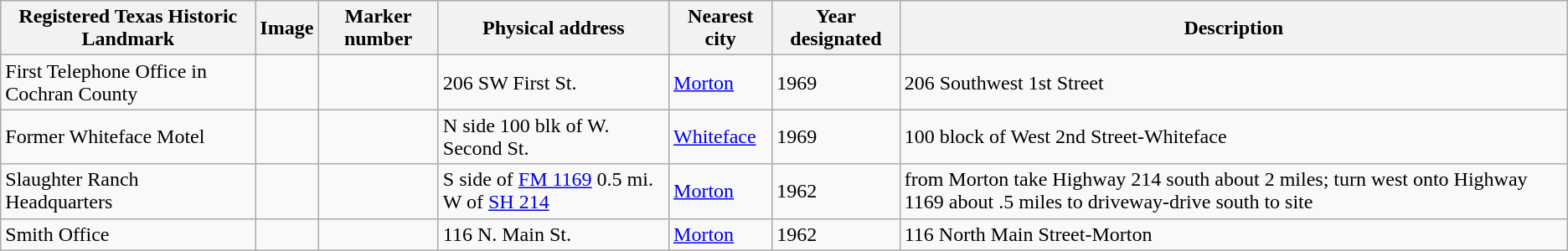<table class="wikitable sortable">
<tr>
<th>Registered Texas Historic Landmark</th>
<th>Image</th>
<th>Marker number</th>
<th>Physical address</th>
<th>Nearest city</th>
<th>Year designated</th>
<th>Description</th>
</tr>
<tr>
<td>First Telephone Office in Cochran County</td>
<td></td>
<td></td>
<td>206 SW First St.<br></td>
<td><a href='#'>Morton</a></td>
<td>1969</td>
<td>206 Southwest 1st Street</td>
</tr>
<tr>
<td>Former Whiteface Motel</td>
<td></td>
<td></td>
<td>N side 100 blk of W. Second St.<br></td>
<td><a href='#'>Whiteface</a></td>
<td>1969</td>
<td>100 block of West 2nd Street-Whiteface</td>
</tr>
<tr>
<td>Slaughter Ranch Headquarters</td>
<td></td>
<td></td>
<td>S side of <a href='#'>FM 1169</a> 0.5 mi. W of <a href='#'>SH 214</a><br></td>
<td><a href='#'>Morton</a></td>
<td>1962</td>
<td>from Morton take Highway 214 south about 2 miles; turn west onto Highway 1169 about .5 miles to driveway-drive south to site</td>
</tr>
<tr>
<td>Smith Office</td>
<td></td>
<td></td>
<td>116 N. Main St.<br></td>
<td><a href='#'>Morton</a></td>
<td>1962</td>
<td>116 North Main Street-Morton</td>
</tr>
</table>
